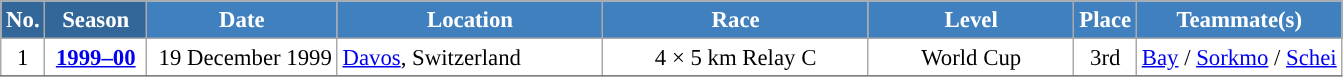<table class="wikitable sortable" style="font-size:95%; text-align:center; border:grey solid 1px; border-collapse:collapse; background:#ffffff;">
<tr style="background:#efefef;">
<th style="background-color:#369; color:white;">No.</th>
<th style="background-color:#369; color:white;">Season</th>
<th style="background-color:#4180be; color:white; width:120px;">Date</th>
<th style="background-color:#4180be; color:white; width:170px;">Location</th>
<th style="background-color:#4180be; color:white; width:170px;">Race</th>
<th style="background-color:#4180be; color:white; width:130px;">Level</th>
<th style="background-color:#4180be; color:white;">Place</th>
<th style="background-color:#4180be; color:white;">Teammate(s)</th>
</tr>
<tr>
<td align=center>1</td>
<td rowspan=1 align=center><strong> <a href='#'>1999–00</a> </strong></td>
<td align=right>19 December 1999</td>
<td align=left> <a href='#'>Davos</a>, Switzerland</td>
<td>4 × 5 km Relay C</td>
<td>World Cup</td>
<td>3rd</td>
<td><a href='#'>Bay</a> / <a href='#'>Sorkmo</a> / <a href='#'>Schei</a></td>
</tr>
<tr>
</tr>
</table>
